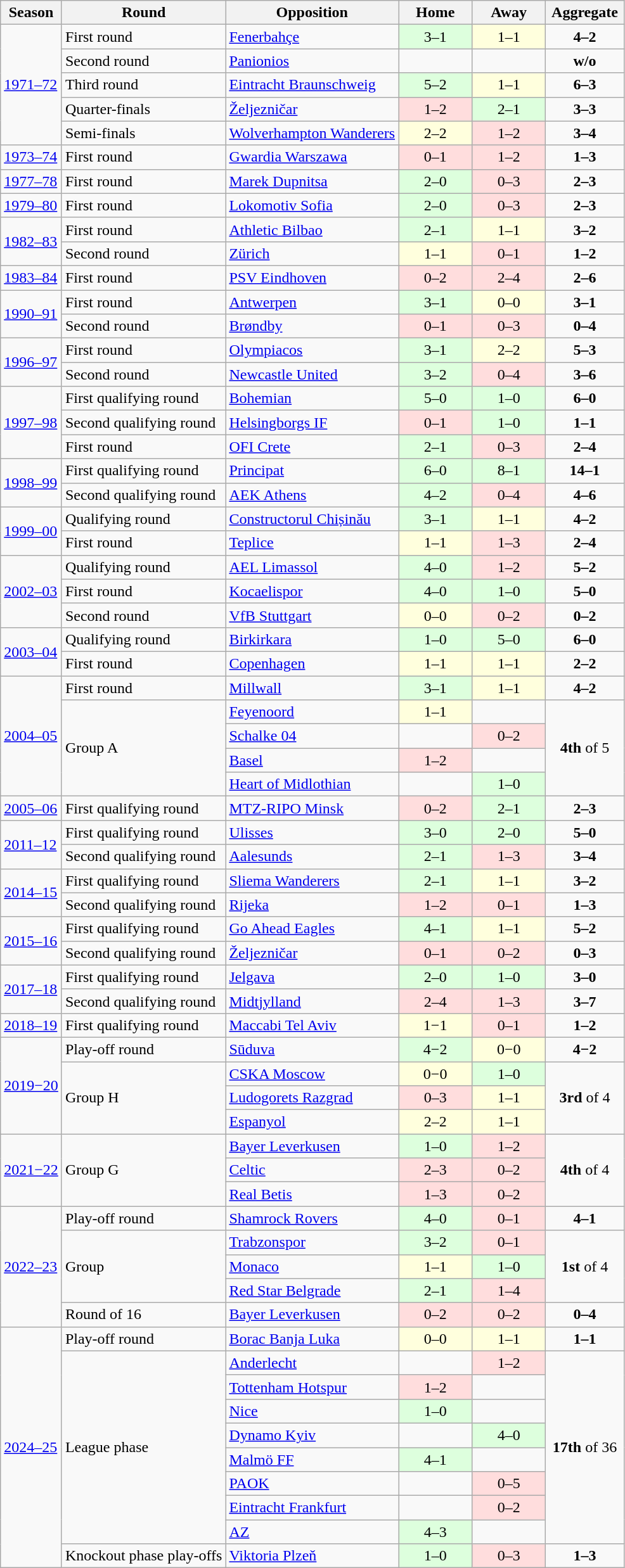<table class="wikitable">
<tr>
<th>Season</th>
<th>Round</th>
<th>Opposition</th>
<th width=70>Home</th>
<th width=70>Away</th>
<th width=75>Aggregate</th>
</tr>
<tr>
<td rowspan=5><a href='#'>1971–72</a></td>
<td>First round</td>
<td> <a href='#'>Fenerbahçe</a></td>
<td style="text-align:center; background:#dfd;">3–1</td>
<td style="text-align:center; background:#ffd;">1–1</td>
<td style="text-align:center;"><strong>4–2</strong></td>
</tr>
<tr>
<td>Second round</td>
<td> <a href='#'>Panionios</a></td>
<td></td>
<td></td>
<td style="text-align:center;"><strong>w/o</strong></td>
</tr>
<tr>
<td>Third round</td>
<td> <a href='#'>Eintracht Braunschweig</a></td>
<td style="text-align:center; background:#dfd;">5–2</td>
<td style="text-align:center; background:#ffd;">1–1</td>
<td style="text-align:center;"><strong>6–3</strong></td>
</tr>
<tr>
<td>Quarter-finals</td>
<td> <a href='#'>Željezničar</a></td>
<td style="text-align:center; background:#fdd;">1–2</td>
<td style="text-align:center; background:#dfd;">2–1</td>
<td style="text-align:center;"><strong>3–3 </strong></td>
</tr>
<tr>
<td>Semi-finals</td>
<td> <a href='#'>Wolverhampton Wanderers</a></td>
<td style="text-align:center; background:#ffd;">2–2</td>
<td style="text-align:center; background:#fdd;">1–2</td>
<td style="text-align:center;"><strong>3–4</strong></td>
</tr>
<tr>
<td><a href='#'>1973–74</a></td>
<td>First round</td>
<td> <a href='#'>Gwardia Warszawa</a></td>
<td style="text-align:center; background:#fdd;">0–1</td>
<td style="text-align:center; background:#fdd;">1–2</td>
<td style="text-align:center;"><strong>1–3</strong></td>
</tr>
<tr>
<td><a href='#'>1977–78</a></td>
<td>First round</td>
<td> <a href='#'>Marek Dupnitsa</a></td>
<td style="text-align:center; background:#dfd;">2–0</td>
<td style="text-align:center; background:#fdd;">0–3</td>
<td style="text-align:center;"><strong>2–3</strong></td>
</tr>
<tr>
<td><a href='#'>1979–80</a></td>
<td>First round</td>
<td> <a href='#'>Lokomotiv Sofia</a></td>
<td style="text-align:center; background:#dfd;">2–0</td>
<td style="text-align:center; background:#fdd;">0–3</td>
<td style="text-align:center;"><strong>2–3</strong></td>
</tr>
<tr>
<td rowspan=2><a href='#'>1982–83</a></td>
<td>First round</td>
<td> <a href='#'>Athletic Bilbao</a></td>
<td style="text-align:center; background:#dfd;">2–1</td>
<td style="text-align:center; background:#ffd;">1–1</td>
<td style="text-align:center;"><strong>3–2</strong></td>
</tr>
<tr>
<td>Second round</td>
<td> <a href='#'>Zürich</a></td>
<td style="text-align:center; background:#ffd;">1–1</td>
<td style="text-align:center; background:#fdd;">0–1</td>
<td style="text-align:center;"><strong>1–2</strong></td>
</tr>
<tr>
<td><a href='#'>1983–84</a></td>
<td>First round</td>
<td> <a href='#'>PSV Eindhoven</a></td>
<td style="text-align:center; background:#fdd;">0–2</td>
<td style="text-align:center; background:#fdd;">2–4</td>
<td style="text-align:center;"><strong>2–6</strong></td>
</tr>
<tr>
<td rowspan=2><a href='#'>1990–91</a></td>
<td>First round</td>
<td> <a href='#'>Antwerpen</a></td>
<td style="text-align:center; background:#dfd;">3–1 </td>
<td style="text-align:center; background:#ffd;">0–0</td>
<td style="text-align:center;"><strong>3–1</strong></td>
</tr>
<tr>
<td>Second round</td>
<td> <a href='#'>Brøndby</a></td>
<td style="text-align:center; background:#fdd;">0–1</td>
<td style="text-align:center; background:#fdd;">0–3</td>
<td style="text-align:center;"><strong>0–4</strong></td>
</tr>
<tr>
<td rowspan=2><a href='#'>1996–97</a></td>
<td>First round</td>
<td> <a href='#'>Olympiacos</a></td>
<td style="text-align:center; background:#dfd;">3–1</td>
<td style="text-align:center; background:#ffd;">2–2</td>
<td style="text-align:center;"><strong>5–3</strong></td>
</tr>
<tr>
<td>Second round</td>
<td> <a href='#'>Newcastle United</a></td>
<td style="text-align:center; background:#dfd;">3–2</td>
<td style="text-align:center; background:#fdd;">0–4</td>
<td style="text-align:center;"><strong>3–6</strong></td>
</tr>
<tr>
<td rowspan=3><a href='#'>1997–98</a></td>
<td>First qualifying round</td>
<td> <a href='#'>Bohemian</a></td>
<td style="text-align:center; background:#dfd;">5–0</td>
<td style="text-align:center; background:#dfd;">1–0</td>
<td style="text-align:center;"><strong>6–0</strong></td>
</tr>
<tr>
<td>Second qualifying round</td>
<td> <a href='#'>Helsingborgs IF</a></td>
<td style="text-align:center; background:#fdd;">0–1 </td>
<td style="text-align:center; background:#dfd;">1–0</td>
<td style="text-align:center;"><strong>1–1 </strong></td>
</tr>
<tr>
<td>First round</td>
<td> <a href='#'>OFI Crete</a></td>
<td style="text-align:center; background:#dfd;">2–1</td>
<td style="text-align:center; background:#fdd;">0–3</td>
<td style="text-align:center;"><strong>2–4</strong></td>
</tr>
<tr>
<td rowspan=2><a href='#'>1998–99</a></td>
<td>First qualifying round</td>
<td> <a href='#'>Principat</a></td>
<td style="text-align:center; background:#dfd;">6–0</td>
<td style="text-align:center; background:#dfd;">8–1</td>
<td style="text-align:center;"><strong>14–1</strong></td>
</tr>
<tr>
<td>Second qualifying round</td>
<td> <a href='#'>AEK Athens</a></td>
<td style="text-align:center; background:#dfd;">4–2</td>
<td style="text-align:center; background:#fdd;">0–4</td>
<td style="text-align:center;"><strong>4–6</strong></td>
</tr>
<tr>
<td rowspan=2><a href='#'>1999–00</a></td>
<td>Qualifying round</td>
<td> <a href='#'>Constructorul Chișinău</a></td>
<td style="text-align:center; background:#dfd;">3–1</td>
<td style="text-align:center; background:#ffd;">1–1</td>
<td style="text-align:center;"><strong>4–2</strong></td>
</tr>
<tr>
<td>First round</td>
<td> <a href='#'>Teplice</a></td>
<td style="text-align:center; background:#ffd;">1–1</td>
<td style="text-align:center; background:#fdd;">1–3</td>
<td style="text-align:center;"><strong>2–4</strong></td>
</tr>
<tr>
<td rowspan=3><a href='#'>2002–03</a></td>
<td>Qualifying round</td>
<td> <a href='#'>AEL Limassol</a></td>
<td style="text-align:center; background:#dfd;">4–0</td>
<td style="text-align:center; background:#fdd;">1–2</td>
<td style="text-align:center;"><strong>5–2</strong></td>
</tr>
<tr>
<td>First round</td>
<td> <a href='#'>Kocaelispor</a></td>
<td style="text-align:center; background:#dfd;">4–0</td>
<td style="text-align:center; background:#dfd;">1–0</td>
<td style="text-align:center;"><strong>5–0</strong></td>
</tr>
<tr>
<td>Second round</td>
<td> <a href='#'>VfB Stuttgart</a></td>
<td style="text-align:center; background:#ffd;">0–0</td>
<td style="text-align:center; background:#fdd;">0–2</td>
<td style="text-align:center;"><strong>0–2</strong></td>
</tr>
<tr>
<td rowspan=2><a href='#'>2003–04</a></td>
<td>Qualifying round</td>
<td> <a href='#'>Birkirkara</a></td>
<td style="text-align:center; background:#dfd;">1–0</td>
<td style="text-align:center; background:#dfd;">5–0</td>
<td style="text-align:center;"><strong>6–0</strong></td>
</tr>
<tr>
<td>First round</td>
<td> <a href='#'>Copenhagen</a></td>
<td style="text-align:center; background:#ffd;">1–1</td>
<td style="text-align:center; background:#ffd;">1–1 </td>
<td style="text-align:center;"><strong>2–2 </strong></td>
</tr>
<tr>
<td rowspan=5><a href='#'>2004–05</a></td>
<td>First round</td>
<td> <a href='#'>Millwall</a></td>
<td style="text-align:center; background:#dfd;">3–1</td>
<td style="text-align:center; background:#ffd;">1–1</td>
<td style="text-align:center;"><strong>4–2</strong></td>
</tr>
<tr>
<td rowspan=4>Group A</td>
<td> <a href='#'>Feyenoord</a></td>
<td style="text-align:center; background:#ffd;">1–1</td>
<td></td>
<td style="text-align:center"; rowspan=4><strong>4th</strong> of 5</td>
</tr>
<tr>
<td> <a href='#'>Schalke 04</a></td>
<td></td>
<td style="text-align:center; background:#fdd;">0–2</td>
</tr>
<tr>
<td> <a href='#'>Basel</a></td>
<td style="text-align:center; background:#fdd;">1–2</td>
<td></td>
</tr>
<tr>
<td> <a href='#'>Heart of Midlothian</a></td>
<td></td>
<td style="text-align:center; background:#dfd;">1–0</td>
</tr>
<tr>
<td><a href='#'>2005–06</a></td>
<td>First qualifying round</td>
<td> <a href='#'>MTZ-RIPO Minsk</a></td>
<td style="text-align:center; background:#fdd;">0–2</td>
<td style="text-align:center; background:#dfd;">2–1</td>
<td style="text-align:center;"><strong>2–3</strong></td>
</tr>
<tr>
<td rowspan=2><a href='#'>2011–12</a></td>
<td>First qualifying round</td>
<td> <a href='#'>Ulisses</a></td>
<td style="text-align:center; background:#dfd;">3–0</td>
<td style="text-align:center; background:#dfd;">2–0</td>
<td style="text-align:center;"><strong>5–0</strong></td>
</tr>
<tr>
<td>Second qualifying round</td>
<td> <a href='#'>Aalesunds</a></td>
<td style="text-align:center; background:#dfd;">2–1</td>
<td style="text-align:center; background:#fdd;">1–3 </td>
<td style="text-align:center;"><strong>3–4</strong></td>
</tr>
<tr>
<td rowspan=2><a href='#'>2014–15</a></td>
<td>First qualifying round</td>
<td> <a href='#'>Sliema Wanderers</a></td>
<td style="text-align:center; background:#dfd;">2–1</td>
<td style="text-align:center; background:#ffd;">1–1</td>
<td style="text-align:center;"><strong>3–2</strong></td>
</tr>
<tr>
<td>Second qualifying round</td>
<td> <a href='#'>Rijeka</a></td>
<td style="text-align:center; background:#fdd;">1–2</td>
<td style="text-align:center; background:#fdd;">0–1</td>
<td style="text-align:center;"><strong>1–3</strong></td>
</tr>
<tr>
<td rowspan=2><a href='#'>2015–16</a></td>
<td>First qualifying round</td>
<td> <a href='#'>Go Ahead Eagles</a></td>
<td style="text-align:center; background:#dfd;">4–1</td>
<td style="text-align:center; background:#ffd;">1–1</td>
<td style="text-align:center;"><strong>5–2</strong></td>
</tr>
<tr>
<td>Second qualifying round</td>
<td> <a href='#'>Željezničar</a></td>
<td style="text-align:center; background:#fdd;">0–1</td>
<td style="text-align:center; background:#fdd;">0–2</td>
<td style="text-align:center;"><strong>0–3</strong></td>
</tr>
<tr>
<td rowspan=2><a href='#'>2017–18</a></td>
<td>First qualifying round</td>
<td> <a href='#'>Jelgava</a></td>
<td style="text-align:center; background:#dfd;">2–0</td>
<td style="text-align:center; background:#dfd;">1–0</td>
<td style="text-align:center;"><strong>3–0</strong></td>
</tr>
<tr>
<td>Second qualifying round</td>
<td> <a href='#'>Midtjylland</a></td>
<td style="text-align:center; background:#fdd;">2–4</td>
<td style="text-align:center; background:#fdd;">1–3</td>
<td style="text-align:center;"><strong>3–7</strong></td>
</tr>
<tr>
<td><a href='#'>2018–19</a></td>
<td>First qualifying round</td>
<td> <a href='#'>Maccabi Tel Aviv</a></td>
<td style="text-align:center; background:#ffd;">1−1</td>
<td style="text-align:center; background:#fdd;">0–1</td>
<td style="text-align:center;"><strong>1–2</strong></td>
</tr>
<tr>
<td rowspan=4><a href='#'>2019−20</a></td>
<td>Play-off round</td>
<td> <a href='#'>Sūduva</a></td>
<td style="text-align:center; background:#dfd;">4−2</td>
<td style="text-align:center; background:#ffd;">0−0</td>
<td style="text-align:center;"><strong>4−2</strong></td>
</tr>
<tr>
<td rowspan=3>Group H</td>
<td> <a href='#'>CSKA Moscow</a></td>
<td style="text-align:center; background:#ffd;">0−0</td>
<td style="text-align:center; background:#dfd;">1–0</td>
<td style="text-align:center"; rowspan=3><strong>3rd</strong> of 4</td>
</tr>
<tr>
<td> <a href='#'>Ludogorets Razgrad</a></td>
<td style="text-align:center; background:#fdd;">0–3</td>
<td style="text-align:center; background:#ffd;">1–1</td>
</tr>
<tr>
<td> <a href='#'>Espanyol</a></td>
<td style="text-align:center; background:#ffd;">2–2</td>
<td style="text-align:center; background:#ffd;">1–1</td>
</tr>
<tr>
<td rowspan=3><a href='#'>2021−22</a></td>
<td rowspan=3>Group G</td>
<td> <a href='#'>Bayer Leverkusen</a></td>
<td style="text-align:center; background:#dfd;">1–0</td>
<td style="text-align:center; background:#fdd;">1–2</td>
<td style="text-align:center"; rowspan=3><strong>4th</strong> of 4</td>
</tr>
<tr>
<td> <a href='#'>Celtic</a></td>
<td style="text-align:center; background:#fdd;">2–3</td>
<td style="text-align:center; background:#fdd;">0–2</td>
</tr>
<tr>
<td> <a href='#'>Real Betis</a></td>
<td style="text-align:center; background:#fdd;">1–3</td>
<td style="text-align:center; background:#fdd;">0–2</td>
</tr>
<tr>
<td rowspan=5><a href='#'>2022–23</a></td>
<td>Play-off round</td>
<td> <a href='#'>Shamrock Rovers</a></td>
<td style="text-align:center; background:#dfd;">4–0</td>
<td style="text-align:center; background:#fdd;">0–1</td>
<td style="text-align:center;"><strong>4–1</strong></td>
</tr>
<tr>
<td rowspan=3>Group</td>
<td> <a href='#'>Trabzonspor</a></td>
<td style="text-align:center; background:#dfd;">3–2</td>
<td style="text-align:center; background:#fdd;">0–1</td>
<td style="text-align:center"; rowspan=3><strong>1st</strong> of 4</td>
</tr>
<tr>
<td> <a href='#'>Monaco</a></td>
<td style="text-align:center; background:#ffd;">1–1</td>
<td style="text-align:center; background:#dfd;">1–0</td>
</tr>
<tr>
<td> <a href='#'>Red Star Belgrade</a></td>
<td style="text-align:center; background:#dfd;">2–1</td>
<td style="text-align:center; background:#fdd;">1–4</td>
</tr>
<tr>
<td>Round of 16</td>
<td> <a href='#'>Bayer Leverkusen</a></td>
<td style="text-align:center; background:#fdd;">0–2</td>
<td style="text-align:center; background:#fdd;">0–2</td>
<td style="text-align:center;"><strong>0–4</strong></td>
</tr>
<tr>
<td rowspan="10"><a href='#'>2024–25</a></td>
<td>Play-off round</td>
<td> <a href='#'>Borac Banja Luka</a></td>
<td style="text-align:center; background:#ffd;">0–0</td>
<td style="text-align:center; background:#ffd;">1–1 </td>
<td style="text-align:center;"><strong>1–1 </strong></td>
</tr>
<tr>
<td rowspan="8">League phase</td>
<td> <a href='#'>Anderlecht</a></td>
<td></td>
<td style="text-align:center; background:#fdd;">1–2</td>
<td style="text-align:center"; rowspan=8><strong>17th</strong> of 36</td>
</tr>
<tr>
<td> <a href='#'>Tottenham Hotspur</a></td>
<td style="text-align:center; background:#fdd;">1–2</td>
<td></td>
</tr>
<tr>
<td> <a href='#'>Nice</a></td>
<td style="text-align:center; background:#dfd;">1–0</td>
<td></td>
</tr>
<tr>
<td> <a href='#'>Dynamo Kyiv</a></td>
<td></td>
<td style="text-align:center;background:#dfd;">4–0</td>
</tr>
<tr>
<td> <a href='#'>Malmö FF</a></td>
<td style="text-align:center;background:#dfd;">4–1</td>
<td></td>
</tr>
<tr>
<td> <a href='#'>PAOK</a></td>
<td></td>
<td style="text-align:center; background:#fdd;">0–5</td>
</tr>
<tr>
<td> <a href='#'>Eintracht Frankfurt</a></td>
<td></td>
<td style="text-align:center; background:#fdd;">0–2</td>
</tr>
<tr>
<td> <a href='#'>AZ</a></td>
<td style="text-align:center;background:#dfd;">4–3</td>
<td></td>
</tr>
<tr>
<td>Knockout phase play-offs</td>
<td> <a href='#'>Viktoria Plzeň</a></td>
<td style="text-align:center; background:#dfd;">1–0</td>
<td style="text-align:center; background:#fdd;">0–3</td>
<td style="text-align:center;"><strong>1–3</strong></td>
</tr>
</table>
